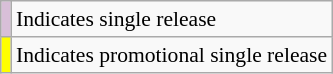<table class="wikitable" style="font-size:90%;">
<tr>
<td style="background:thistle;"></td>
<td>Indicates single release</td>
</tr>
<tr>
<td style="background:#ff0;"></td>
<td>Indicates promotional single release</td>
</tr>
</table>
